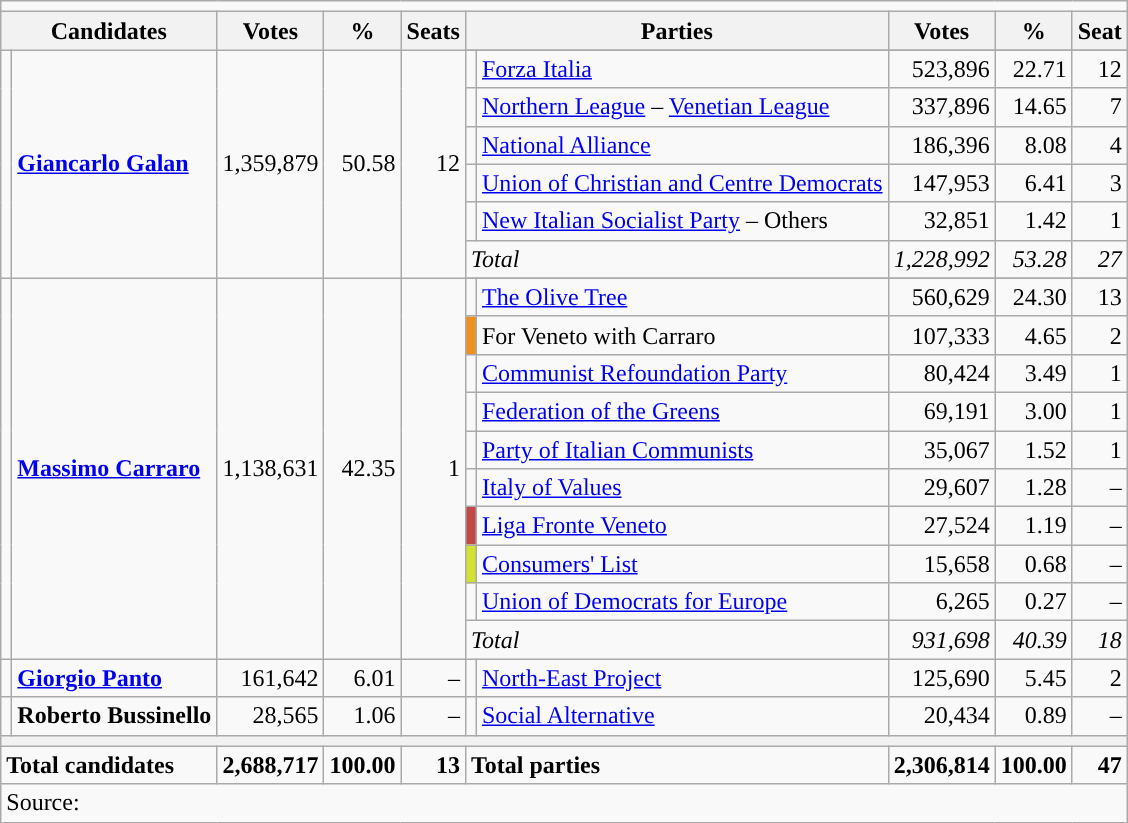<table class="wikitable">
<tr>
<td colspan=10></td>
</tr>
<tr>
<th colspan=2>Candidates</th>
<th>Votes</th>
<th>%</th>
<th>Seats</th>
<th colspan=2>Parties</th>
<th>Votes</th>
<th>%</th>
<th>Seat</th>
</tr>
<tr>
<td rowspan="7"></td>
<td rowspan="7"><strong><a href='#'>Giancarlo Galan</a></strong></td>
<td rowspan="7" align=right>1,359,879</td>
<td rowspan="7" align=right>50.58</td>
<td rowspan="7" align=right>12</td>
</tr>
<tr>
<td></td>
<td align="left"><a href='#'>Forza Italia</a></td>
<td align=right>523,896</td>
<td align=right>22.71</td>
<td align=right>12</td>
</tr>
<tr>
<td></td>
<td align="left"><a href='#'>Northern League</a> – <a href='#'>Venetian League</a></td>
<td align=right>337,896</td>
<td align=right>14.65</td>
<td align=right>7</td>
</tr>
<tr>
<td></td>
<td align="left"><a href='#'>National Alliance</a></td>
<td align=right>186,396</td>
<td align=right>8.08</td>
<td align=right>4</td>
</tr>
<tr>
<td></td>
<td align="left"><a href='#'>Union of Christian and Centre Democrats</a></td>
<td align=right>147,953</td>
<td align=right>6.41</td>
<td align=right>3</td>
</tr>
<tr>
<td></td>
<td align="left"><a href='#'>New Italian Socialist Party</a> – Others</td>
<td align=right>32,851</td>
<td align=right>1.42</td>
<td align=right>1</td>
</tr>
<tr>
<td colspan=2><em>Total</em></td>
<td align=right><em>1,228,992</em></td>
<td align=right><em>53.28</em></td>
<td align=right><em>27</em></td>
</tr>
<tr>
<td rowspan="11"></td>
<td rowspan="11"><strong><a href='#'>Massimo Carraro</a></strong></td>
<td rowspan="11" align=right>1,138,631</td>
<td rowspan="11" align=right>42.35</td>
<td rowspan="11" align=right>1</td>
</tr>
<tr>
<td></td>
<td align="left"><a href='#'>The Olive Tree</a></td>
<td align=right>560,629</td>
<td align=right>24.30</td>
<td align=right>13</td>
</tr>
<tr>
<td bgcolor="#EF901F"></td>
<td align="left">For Veneto with Carraro</td>
<td align=right>107,333</td>
<td align=right>4.65</td>
<td align=right>2</td>
</tr>
<tr>
<td></td>
<td align="left"><a href='#'>Communist Refoundation Party</a></td>
<td align=right>80,424</td>
<td align=right>3.49</td>
<td align=right>1</td>
</tr>
<tr>
<td></td>
<td align="left"><a href='#'>Federation of the Greens</a></td>
<td align=right>69,191</td>
<td align=right>3.00</td>
<td align=right>1</td>
</tr>
<tr>
<td></td>
<td align="left"><a href='#'>Party of Italian Communists</a></td>
<td align=right>35,067</td>
<td align=right>1.52</td>
<td align=right>1</td>
</tr>
<tr>
<td></td>
<td align="left"><a href='#'>Italy of Values</a></td>
<td align=right>29,607</td>
<td align=right>1.28</td>
<td align=right>–</td>
</tr>
<tr>
<td bgcolor="#C34848"></td>
<td align="left"><a href='#'>Liga Fronte Veneto</a></td>
<td align=right>27,524</td>
<td align=right>1.19</td>
<td align=right>–</td>
</tr>
<tr>
<td bgcolor="#D1E231"></td>
<td align="left"><a href='#'>Consumers' List</a></td>
<td align=right>15,658</td>
<td align=right>0.68</td>
<td align=right>–</td>
</tr>
<tr>
<td></td>
<td align="left"><a href='#'>Union of Democrats for Europe</a></td>
<td align=right>6,265</td>
<td align=right>0.27</td>
<td align=right>–</td>
</tr>
<tr>
<td colspan=2><em>Total</em></td>
<td align=right><em>931,698</em></td>
<td align=right><em>40.39</em></td>
<td align=right><em>18</em></td>
</tr>
<tr>
<td></td>
<td><strong><a href='#'>Giorgio Panto</a></strong></td>
<td align=right>161,642</td>
<td align=right>6.01</td>
<td align=right>–</td>
<td></td>
<td align="left"><a href='#'>North-East Project</a></td>
<td align=right>125,690</td>
<td align=right>5.45</td>
<td align=right>2</td>
</tr>
<tr>
<td></td>
<td><strong>Roberto Bussinello</strong></td>
<td align=right>28,565</td>
<td align=right>1.06</td>
<td align=right>–</td>
<td></td>
<td align="left"><a href='#'>Social Alternative</a></td>
<td align=right>20,434</td>
<td align=right>0.89</td>
<td align=right>–</td>
</tr>
<tr>
<th colspan=10></th>
</tr>
<tr>
<td colspan=2><strong>Total candidates</strong></td>
<td align=right><strong>2,688,717</strong></td>
<td align=right><strong>100.00</strong></td>
<td align=right><strong>13</strong></td>
<td colspan=2><strong>Total parties</strong></td>
<td align=right><strong>2,306,814</strong></td>
<td align=right><strong>100.00</strong></td>
<td align=right><strong>47</strong></td>
</tr>
<tr>
<td colspan=10>Source: </td>
</tr>
</table>
